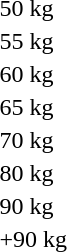<table>
<tr>
<td>50 kg</td>
<td></td>
<td></td>
<td></td>
</tr>
<tr>
<td>55 kg</td>
<td></td>
<td></td>
<td></td>
</tr>
<tr>
<td>60 kg</td>
<td></td>
<td></td>
<td></td>
</tr>
<tr>
<td>65 kg</td>
<td></td>
<td></td>
<td></td>
</tr>
<tr>
<td>70 kg</td>
<td></td>
<td></td>
<td></td>
</tr>
<tr>
<td>80 kg</td>
<td></td>
<td></td>
<td></td>
</tr>
<tr>
<td>90 kg</td>
<td></td>
<td></td>
<td></td>
</tr>
<tr>
<td>+90 kg</td>
<td></td>
<td></td>
<td></td>
</tr>
</table>
